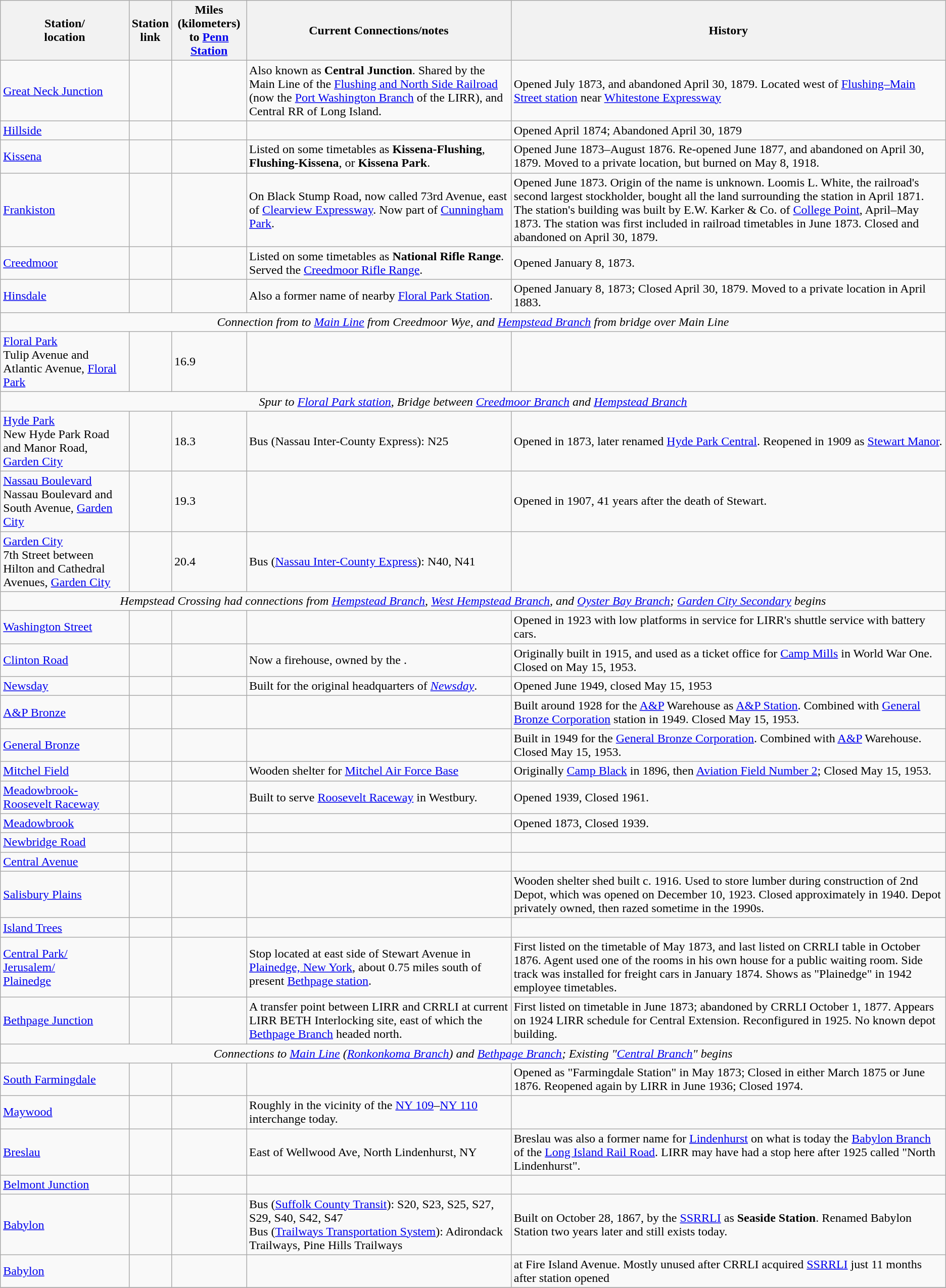<table class="wikitable">
<tr>
<th>Station/<br>location</th>
<th>Station<br>link</th>
<th>Miles (kilometers)<br>to <a href='#'>Penn Station</a></th>
<th>Current Connections/notes</th>
<th>History</th>
</tr>
<tr>
<td><a href='#'>Great Neck Junction</a></td>
<td></td>
<td></td>
<td>Also known as <strong>Central Junction</strong>. Shared by the Main Line of the <a href='#'>Flushing and North Side Railroad</a> (now the <a href='#'>Port Washington Branch</a> of the LIRR), and Central RR of Long Island.</td>
<td>Opened July 1873, and abandoned April 30, 1879. Located west of <a href='#'>Flushing–Main Street station</a> near <a href='#'>Whitestone Expressway</a></td>
</tr>
<tr>
<td><a href='#'>Hillside</a></td>
<td></td>
<td></td>
<td></td>
<td>Opened April 1874; Abandoned April 30, 1879</td>
</tr>
<tr>
<td><a href='#'>Kissena</a></td>
<td></td>
<td></td>
<td>Listed on some timetables as <strong>Kissena-Flushing</strong>, <strong>Flushing-Kissena</strong>, or <strong>Kissena Park</strong>.</td>
<td>Opened June 1873–August 1876. Re-opened June 1877, and abandoned on April 30, 1879. Moved to a private location, but burned on May 8, 1918.</td>
</tr>
<tr>
<td><a href='#'>Frankiston</a></td>
<td></td>
<td></td>
<td>On Black Stump Road, now called 73rd Avenue, east of <a href='#'>Clearview Expressway</a>. Now part of <a href='#'>Cunningham Park</a>.</td>
<td>Opened June 1873. Origin of the name is unknown. Loomis L. White, the railroad's second largest stockholder, bought all the land surrounding the station in April 1871. The station's building was built by E.W. Karker & Co. of <a href='#'>College Point</a>, April–May 1873. The station was first included in railroad timetables in June 1873. Closed and abandoned on April 30, 1879.</td>
</tr>
<tr>
<td><a href='#'>Creedmoor</a></td>
<td></td>
<td></td>
<td>Listed on some timetables as <strong>National Rifle Range</strong>. Served the <a href='#'>Creedmoor Rifle Range</a>.</td>
<td>Opened January 8, 1873.</td>
</tr>
<tr>
<td><a href='#'>Hinsdale</a></td>
<td></td>
<td></td>
<td>Also a former name of nearby <a href='#'>Floral Park Station</a>.</td>
<td>Opened January 8, 1873; Closed April 30, 1879. Moved to a private location in April 1883.</td>
</tr>
<tr>
<td colspan="5" align="center"><em>Connection from to <a href='#'>Main Line</a> from Creedmoor Wye, and <a href='#'>Hempstead Branch</a> from bridge over Main Line</em></td>
</tr>
<tr>
<td><a href='#'>Floral Park</a><br>Tulip Avenue and Atlantic Avenue, <a href='#'>Floral Park</a></td>
<td></td>
<td>16.9</td>
<td></td>
<td></td>
</tr>
<tr>
<td colspan="5" align="center"><em>Spur to <a href='#'>Floral Park station</a>, Bridge between <a href='#'>Creedmoor Branch</a> and <a href='#'>Hempstead Branch</a></em></td>
</tr>
<tr>
<td><a href='#'>Hyde Park</a> <br>New Hyde Park Road and Manor Road, <a href='#'>Garden City</a></td>
<td></td>
<td>18.3</td>
<td>Bus (Nassau Inter-County Express): N25</td>
<td>Opened in 1873, later renamed <a href='#'>Hyde Park Central</a>. Reopened in 1909 as <a href='#'>Stewart Manor</a>.</td>
</tr>
<tr>
<td><a href='#'>Nassau Boulevard</a> <br>Nassau Boulevard and South Avenue, <a href='#'>Garden City</a></td>
<td></td>
<td>19.3</td>
<td></td>
<td>Opened in 1907, 41 years after the death of Stewart.</td>
</tr>
<tr>
<td><a href='#'>Garden City</a> <br>7th Street between Hilton and Cathedral Avenues, <a href='#'>Garden City</a></td>
<td></td>
<td>20.4</td>
<td>Bus (<a href='#'>Nassau Inter-County Express</a>): N40, N41</td>
<td></td>
</tr>
<tr>
<td colspan="5" align="center"><em>Hempstead Crossing had connections from <a href='#'>Hempstead Branch</a>, <a href='#'>West Hempstead Branch</a>, and <a href='#'>Oyster Bay Branch</a>; <a href='#'>Garden City Secondary</a> begins</em></td>
</tr>
<tr>
<td><a href='#'>Washington Street</a></td>
<td></td>
<td></td>
<td></td>
<td>Opened in 1923 with low platforms in service for LIRR's shuttle service with battery cars.</td>
</tr>
<tr>
<td><a href='#'>Clinton Road</a></td>
<td></td>
<td></td>
<td>Now a firehouse, owned by the .</td>
<td>Originally built in 1915, and used as a ticket office for <a href='#'>Camp Mills</a> in World War One. Closed on May 15, 1953.</td>
</tr>
<tr>
<td><a href='#'>Newsday</a></td>
<td></td>
<td></td>
<td>Built for the original headquarters of <em><a href='#'>Newsday</a></em>.</td>
<td>Opened June 1949, closed May 15, 1953</td>
</tr>
<tr>
<td><a href='#'>A&P Bronze</a></td>
<td></td>
<td></td>
<td></td>
<td>Built around 1928 for the <a href='#'>A&P</a> Warehouse as <a href='#'>A&P Station</a>. Combined with <a href='#'>General Bronze Corporation</a> station in 1949. Closed May 15, 1953.</td>
</tr>
<tr>
<td><a href='#'>General Bronze</a></td>
<td></td>
<td></td>
<td></td>
<td>Built in 1949 for the <a href='#'>General Bronze Corporation</a>. Combined with <a href='#'>A&P</a> Warehouse. Closed May 15, 1953.</td>
</tr>
<tr>
<td><a href='#'>Mitchel Field</a></td>
<td></td>
<td></td>
<td>Wooden shelter for <a href='#'>Mitchel Air Force Base</a></td>
<td>Originally <a href='#'>Camp Black</a> in 1896, then <a href='#'>Aviation Field Number 2</a>; Closed May 15, 1953.</td>
</tr>
<tr>
<td><a href='#'>Meadowbrook-Roosevelt Raceway</a></td>
<td></td>
<td></td>
<td>Built to serve <a href='#'>Roosevelt Raceway</a> in Westbury.</td>
<td>Opened 1939, Closed 1961.</td>
</tr>
<tr>
<td><a href='#'>Meadowbrook</a></td>
<td></td>
<td></td>
<td></td>
<td>Opened 1873, Closed 1939.</td>
</tr>
<tr>
<td><a href='#'>Newbridge Road</a></td>
<td></td>
<td></td>
<td></td>
<td></td>
</tr>
<tr>
<td><a href='#'>Central Avenue</a></td>
<td></td>
<td></td>
<td></td>
<td></td>
</tr>
<tr>
<td><a href='#'>Salisbury Plains</a></td>
<td></td>
<td></td>
<td></td>
<td>Wooden shelter shed built c. 1916. Used to store lumber during construction of 2nd Depot, which was opened on December 10, 1923. Closed approximately in 1940. Depot privately owned, then razed sometime in the 1990s.</td>
</tr>
<tr>
<td><a href='#'>Island Trees</a></td>
<td></td>
<td></td>
<td></td>
<td></td>
</tr>
<tr>
<td><a href='#'>Central Park/<br>Jerusalem/<br>Plainedge</a></td>
<td></td>
<td></td>
<td>Stop located at east side of Stewart Avenue in <a href='#'>Plainedge, New York</a>, about 0.75 miles south of present <a href='#'>Bethpage station</a>.</td>
<td>First listed on the timetable of May 1873, and last listed on CRRLI table in October 1876. Agent used one of the rooms in his own house for a public waiting room. Side track was installed for freight cars in January 1874. Shows as "Plainedge" in 1942 employee timetables.</td>
</tr>
<tr>
<td><a href='#'>Bethpage Junction</a></td>
<td></td>
<td></td>
<td>A transfer point between LIRR and CRRLI at current LIRR BETH Interlocking site, east of which the <a href='#'>Bethpage Branch</a> headed north.</td>
<td>First listed on timetable in June 1873; abandoned by CRRLI October 1, 1877. Appears on 1924 LIRR schedule for Central Extension. Reconfigured in 1925. No known depot building.</td>
</tr>
<tr>
<td colspan="5" align="center"><em>Connections to <a href='#'>Main Line</a> (<a href='#'>Ronkonkoma Branch</a>) and <a href='#'>Bethpage Branch</a>; Existing "<a href='#'>Central Branch</a>" begins</em></td>
</tr>
<tr>
<td><a href='#'>South Farmingdale</a></td>
<td></td>
<td></td>
<td></td>
<td>Opened as "Farmingdale Station" in May 1873; Closed in either March 1875 or June 1876. Reopened again by LIRR in June 1936; Closed 1974.</td>
</tr>
<tr>
<td><a href='#'>Maywood</a></td>
<td></td>
<td></td>
<td>Roughly in the vicinity of the <a href='#'>NY 109</a>–<a href='#'>NY 110</a> interchange today.</td>
<td></td>
</tr>
<tr>
<td><a href='#'>Breslau</a></td>
<td></td>
<td></td>
<td>East of Wellwood Ave, North Lindenhurst, NY</td>
<td>Breslau was also a former name for <a href='#'>Lindenhurst</a> on what is today the <a href='#'>Babylon Branch</a> of the <a href='#'>Long Island Rail Road</a>. LIRR may have had a stop here after 1925 called "North Lindenhurst".</td>
</tr>
<tr>
<td><a href='#'>Belmont Junction</a></td>
<td></td>
<td></td>
<td></td>
<td></td>
</tr>
<tr>
<td><a href='#'>Babylon</a></td>
<td></td>
<td></td>
<td>Bus (<a href='#'>Suffolk County Transit</a>): S20, S23, S25, S27, S29, S40, S42, S47<br>Bus (<a href='#'>Trailways Transportation System</a>): Adirondack Trailways, Pine Hills Trailways</td>
<td>Built on October 28, 1867, by the <a href='#'>SSRRLI</a> as <strong>Seaside Station</strong>. Renamed Babylon Station two years later and still exists today.</td>
</tr>
<tr>
<td><a href='#'>Babylon</a></td>
<td></td>
<td></td>
<td></td>
<td>at Fire Island Avenue. Mostly unused after CRRLI acquired <a href='#'>SSRRLI</a> just 11 months after station opened</td>
</tr>
<tr>
</tr>
</table>
